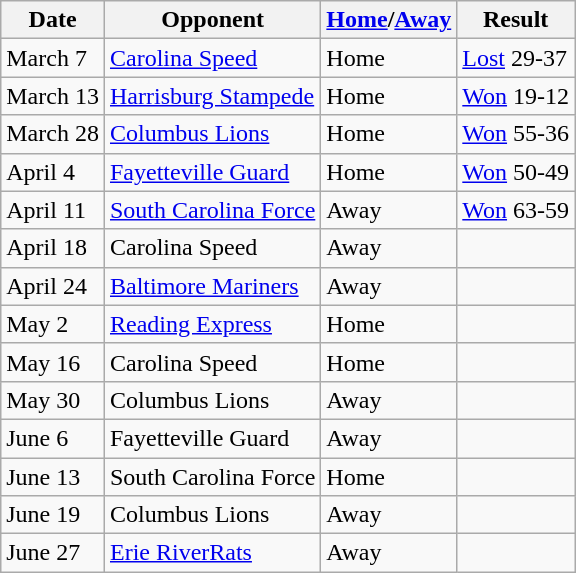<table class="wikitable">
<tr>
<th>Date</th>
<th>Opponent</th>
<th><a href='#'>Home</a>/<a href='#'>Away</a></th>
<th>Result</th>
</tr>
<tr>
<td>March 7</td>
<td><a href='#'>Carolina Speed</a></td>
<td>Home</td>
<td><a href='#'>Lost</a> 29-37</td>
</tr>
<tr>
<td>March 13</td>
<td><a href='#'>Harrisburg Stampede</a></td>
<td>Home</td>
<td><a href='#'>Won</a> 19-12</td>
</tr>
<tr>
<td>March 28</td>
<td><a href='#'>Columbus Lions</a></td>
<td>Home</td>
<td><a href='#'>Won</a> 55-36</td>
</tr>
<tr>
<td>April 4</td>
<td><a href='#'>Fayetteville Guard</a></td>
<td>Home</td>
<td><a href='#'>Won</a> 50-49</td>
</tr>
<tr>
<td>April 11</td>
<td><a href='#'>South Carolina Force</a></td>
<td>Away</td>
<td><a href='#'>Won</a> 63-59</td>
</tr>
<tr>
<td>April 18</td>
<td>Carolina Speed</td>
<td>Away</td>
<td></td>
</tr>
<tr>
<td>April 24</td>
<td><a href='#'>Baltimore Mariners</a></td>
<td>Away</td>
<td></td>
</tr>
<tr>
<td>May 2</td>
<td><a href='#'>Reading Express</a></td>
<td>Home</td>
<td></td>
</tr>
<tr>
<td>May 16</td>
<td>Carolina Speed</td>
<td>Home</td>
<td></td>
</tr>
<tr>
<td>May 30</td>
<td>Columbus Lions</td>
<td>Away</td>
<td></td>
</tr>
<tr>
<td>June 6</td>
<td>Fayetteville Guard</td>
<td>Away</td>
<td></td>
</tr>
<tr>
<td>June 13</td>
<td>South Carolina Force</td>
<td>Home</td>
<td></td>
</tr>
<tr>
<td>June 19</td>
<td>Columbus Lions</td>
<td>Away</td>
<td></td>
</tr>
<tr>
<td>June 27</td>
<td><a href='#'>Erie RiverRats</a></td>
<td>Away</td>
<td></td>
</tr>
</table>
